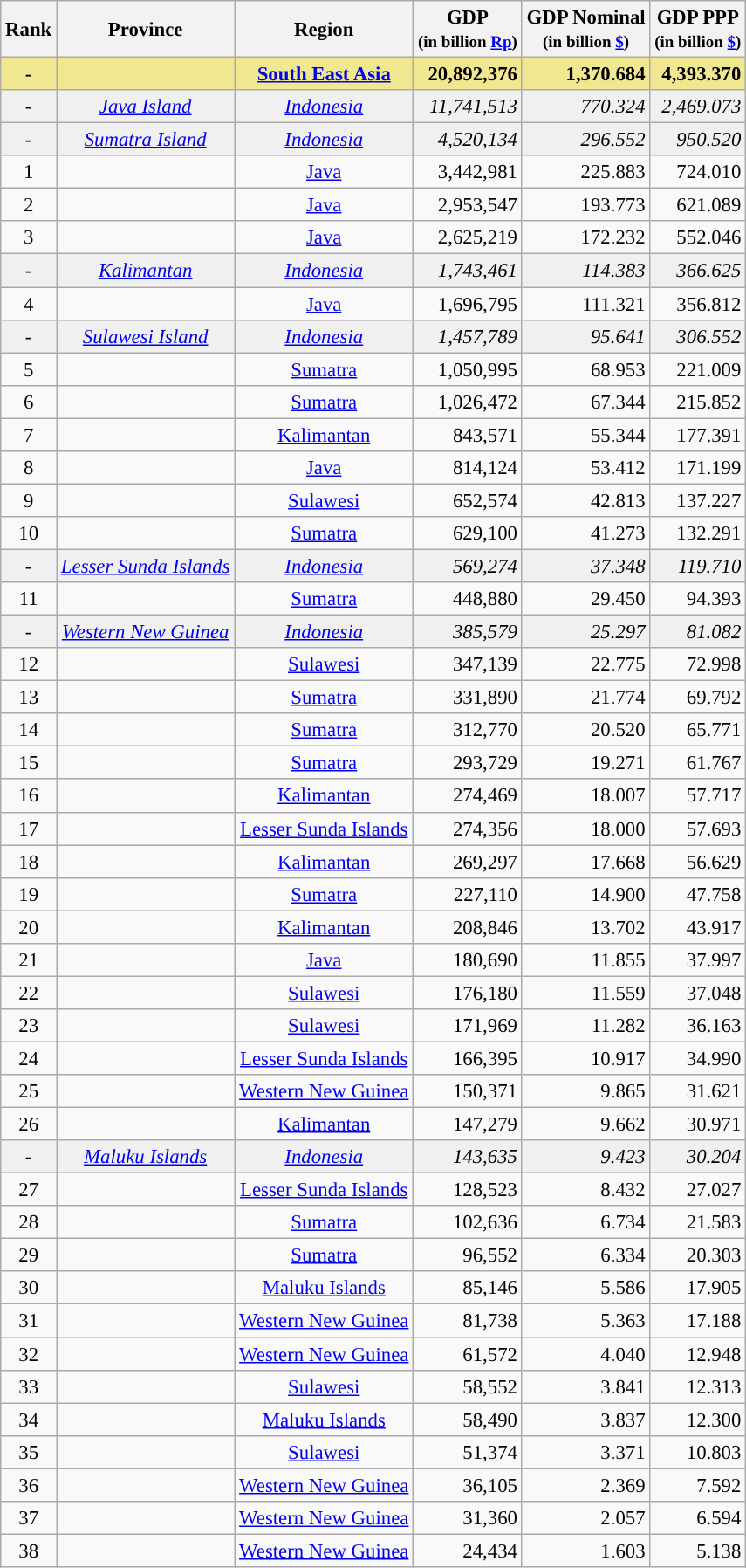<table class="wikitable sortable sticky-header sort-under" style="text-align:center; font-size:95%;">
<tr>
<th>Rank</th>
<th>Province</th>
<th>Region</th>
<th>GDP<br><small>(in billion <a href='#'>Rp</a>)</small></th>
<th scope="col">GDP Nominal<br><small>(in billion <a href='#'>$</a>)</small></th>
<th scope="col">GDP PPP<br><small>(in billion <a href='#'>$</a>)</small></th>
</tr>
<tr class="sorttop static-row-header" style="background:#F0E891; font-weight: bold;">
<td align=center>-</td>
<td></td>
<td><a href='#'>South East Asia</a></td>
<td align=right>20,892,376</td>
<td align=right>1,370.684</td>
<td align=right>4,393.370</td>
</tr>
<tr style="background-color:#f0f0f0">
<td align=center>-</td>
<td><em><a href='#'>Java Island</a></em></td>
<td><em><a href='#'>Indonesia</a></em></td>
<td align=right><em>11,741,513</em></td>
<td align=right><em>770.324</em></td>
<td align=right><em>2,469.073</em></td>
</tr>
<tr style="background-color:#f0f0f0">
<td align=center>-</td>
<td><em><a href='#'>Sumatra Island</a></em></td>
<td><em><a href='#'>Indonesia</a></em></td>
<td align=right><em>4,520,134</em></td>
<td align=right><em>296.552</em></td>
<td align=right><em>950.520</em></td>
</tr>
<tr>
<td align=center>1</td>
<td></td>
<td><a href='#'>Java</a></td>
<td align=right>3,442,981</td>
<td align=right>225.883</td>
<td align=right>724.010</td>
</tr>
<tr>
<td align=center>2</td>
<td></td>
<td><a href='#'>Java</a></td>
<td align=right>2,953,547</td>
<td align=right>193.773</td>
<td align=right>621.089</td>
</tr>
<tr>
<td align=center>3</td>
<td></td>
<td><a href='#'>Java</a></td>
<td align=right>2,625,219</td>
<td align=right>172.232</td>
<td align=right>552.046</td>
</tr>
<tr style="background-color:#f0f0f0">
<td align=center>-</td>
<td><em><a href='#'>Kalimantan</a></em></td>
<td><em><a href='#'>Indonesia</a></em></td>
<td align=right><em>1,743,461</em></td>
<td align=right><em>114.383</em></td>
<td align=right><em>366.625</em></td>
</tr>
<tr>
<td align=center>4</td>
<td></td>
<td><a href='#'>Java</a></td>
<td align=right>1,696,795</td>
<td align=right>111.321</td>
<td align=right>356.812</td>
</tr>
<tr style="background-color:#f0f0f0">
<td align=center>-</td>
<td><em><a href='#'>Sulawesi Island</a></em></td>
<td><em><a href='#'>Indonesia</a></em></td>
<td align=right><em>1,457,789</em></td>
<td align=right><em>95.641</em></td>
<td align=right><em>306.552</em></td>
</tr>
<tr>
<td align=center>5</td>
<td></td>
<td><a href='#'>Sumatra</a></td>
<td align=right>1,050,995</td>
<td align=right>68.953</td>
<td align=right>221.009</td>
</tr>
<tr>
<td align=center>6</td>
<td></td>
<td><a href='#'>Sumatra</a></td>
<td align=right>1,026,472</td>
<td align=right>67.344</td>
<td align=right>215.852</td>
</tr>
<tr>
<td align=center>7</td>
<td></td>
<td><a href='#'>Kalimantan</a></td>
<td align=right>843,571</td>
<td align=right>55.344</td>
<td align=right>177.391</td>
</tr>
<tr>
<td align=center>8</td>
<td></td>
<td><a href='#'>Java</a></td>
<td align=right>814,124</td>
<td align=right>53.412</td>
<td align=right>171.199</td>
</tr>
<tr>
<td align=center>9</td>
<td></td>
<td><a href='#'>Sulawesi</a></td>
<td align=right>652,574</td>
<td align=right>42.813</td>
<td align=right>137.227</td>
</tr>
<tr>
<td align=center>10</td>
<td></td>
<td><a href='#'>Sumatra</a></td>
<td align=right>629,100</td>
<td align=right>41.273</td>
<td align=right>132.291</td>
</tr>
<tr style="background-color:#f0f0f0">
<td align=center>-</td>
<td><em><a href='#'>Lesser Sunda Islands</a></em></td>
<td><em><a href='#'>Indonesia</a></em></td>
<td align=right><em>569,274</em></td>
<td align=right><em>37.348</em></td>
<td align=right><em>119.710</em></td>
</tr>
<tr>
<td align=center>11</td>
<td></td>
<td><a href='#'>Sumatra</a></td>
<td align=right>448,880</td>
<td align=right>29.450</td>
<td align=right>94.393</td>
</tr>
<tr style="background-color:#f0f0f0">
<td align=center>-</td>
<td><em><a href='#'>Western New Guinea</a></em></td>
<td><em><a href='#'>Indonesia</a></em></td>
<td align=right><em>385,579</em></td>
<td align=right><em>25.297</em></td>
<td align=right><em>81.082</em></td>
</tr>
<tr>
<td align=center>12</td>
<td></td>
<td><a href='#'>Sulawesi</a></td>
<td align=right>347,139</td>
<td align=right>22.775</td>
<td align=right>72.998</td>
</tr>
<tr>
<td align=center>13</td>
<td></td>
<td><a href='#'>Sumatra</a></td>
<td align=right>331,890</td>
<td align=right>21.774</td>
<td align=right>69.792</td>
</tr>
<tr>
<td align=center>14</td>
<td></td>
<td><a href='#'>Sumatra</a></td>
<td align=right>312,770</td>
<td align=right>20.520</td>
<td align=right>65.771</td>
</tr>
<tr>
<td align=center>15</td>
<td></td>
<td><a href='#'>Sumatra</a></td>
<td align=right>293,729</td>
<td align=right>19.271</td>
<td align=right>61.767</td>
</tr>
<tr>
<td align=center>16</td>
<td></td>
<td><a href='#'>Kalimantan</a></td>
<td align=right>274,469</td>
<td align=right>18.007</td>
<td align=right>57.717</td>
</tr>
<tr>
<td align=center>17</td>
<td></td>
<td><a href='#'>Lesser Sunda Islands</a></td>
<td align=right>274,356</td>
<td align=right>18.000</td>
<td align=right>57.693</td>
</tr>
<tr>
<td align=center>18</td>
<td></td>
<td><a href='#'>Kalimantan</a></td>
<td align=right>269,297</td>
<td align=right>17.668</td>
<td align=right>56.629</td>
</tr>
<tr>
<td align=center>19</td>
<td></td>
<td><a href='#'>Sumatra</a></td>
<td align=right>227,110</td>
<td align=right>14.900</td>
<td align=right>47.758</td>
</tr>
<tr>
<td align=center>20</td>
<td></td>
<td><a href='#'>Kalimantan</a></td>
<td align=right>208,846</td>
<td align=right>13.702</td>
<td align=right>43.917</td>
</tr>
<tr>
<td align=center>21</td>
<td></td>
<td><a href='#'>Java</a></td>
<td align=right>180,690</td>
<td align=right>11.855</td>
<td align=right>37.997</td>
</tr>
<tr>
<td align=center>22</td>
<td></td>
<td><a href='#'>Sulawesi</a></td>
<td align=right>176,180</td>
<td align=right>11.559</td>
<td align=right>37.048</td>
</tr>
<tr>
<td align=center>23</td>
<td></td>
<td><a href='#'>Sulawesi</a></td>
<td align=right>171,969</td>
<td align=right>11.282</td>
<td align=right>36.163</td>
</tr>
<tr>
<td align=center>24</td>
<td></td>
<td><a href='#'>Lesser Sunda Islands</a></td>
<td align=right>166,395</td>
<td align=right>10.917</td>
<td align=right>34.990</td>
</tr>
<tr>
<td align=center>25</td>
<td></td>
<td><a href='#'>Western New Guinea</a></td>
<td align=right>150,371</td>
<td align=right>9.865</td>
<td align=right>31.621</td>
</tr>
<tr>
<td align=center>26</td>
<td></td>
<td><a href='#'>Kalimantan</a></td>
<td align=right>147,279</td>
<td align=right>9.662</td>
<td align=right>30.971</td>
</tr>
<tr style="background-color:#f0f0f0">
<td align=center>-</td>
<td><em><a href='#'>Maluku Islands</a></em></td>
<td><em><a href='#'>Indonesia</a></em></td>
<td align=right><em>143,635</em></td>
<td align=right><em>9.423</em></td>
<td align=right><em>30.204</em></td>
</tr>
<tr>
<td align=center>27</td>
<td></td>
<td><a href='#'>Lesser Sunda Islands</a></td>
<td align=right>128,523</td>
<td align=right>8.432</td>
<td align=right>27.027</td>
</tr>
<tr>
<td align=center>28</td>
<td></td>
<td><a href='#'>Sumatra</a></td>
<td align=right>102,636</td>
<td align=right>6.734</td>
<td align=right>21.583</td>
</tr>
<tr>
<td align=center>29</td>
<td></td>
<td><a href='#'>Sumatra</a></td>
<td align=right>96,552</td>
<td align=right>6.334</td>
<td align=right>20.303</td>
</tr>
<tr>
<td align=center>30</td>
<td></td>
<td><a href='#'>Maluku Islands</a></td>
<td align=right>85,146</td>
<td align=right>5.586</td>
<td align=right>17.905</td>
</tr>
<tr>
<td align=center>31</td>
<td></td>
<td><a href='#'>Western New Guinea</a></td>
<td align=right>81,738</td>
<td align=right>5.363</td>
<td align=right>17.188</td>
</tr>
<tr>
<td align=center>32</td>
<td></td>
<td><a href='#'>Western New Guinea</a></td>
<td align=right>61,572</td>
<td align=right>4.040</td>
<td align=right>12.948</td>
</tr>
<tr>
<td align=center>33</td>
<td></td>
<td><a href='#'>Sulawesi</a></td>
<td align=right>58,552</td>
<td align=right>3.841</td>
<td align=right>12.313</td>
</tr>
<tr>
<td align=center>34</td>
<td></td>
<td><a href='#'>Maluku Islands</a></td>
<td align=right>58,490</td>
<td align=right>3.837</td>
<td align=right>12.300</td>
</tr>
<tr>
<td align=center>35</td>
<td></td>
<td><a href='#'>Sulawesi</a></td>
<td align=right>51,374</td>
<td align=right>3.371</td>
<td align=right>10.803</td>
</tr>
<tr>
<td align=center>36</td>
<td></td>
<td><a href='#'>Western New Guinea</a></td>
<td align=right>36,105</td>
<td align=right>2.369</td>
<td align=right>7.592</td>
</tr>
<tr>
<td align=center>37</td>
<td></td>
<td><a href='#'>Western New Guinea</a></td>
<td align=right>31,360</td>
<td align=right>2.057</td>
<td align=right>6.594</td>
</tr>
<tr>
<td align=center>38</td>
<td></td>
<td><a href='#'>Western New Guinea</a></td>
<td align=right>24,434</td>
<td align=right>1.603</td>
<td align=right>5.138</td>
</tr>
</table>
